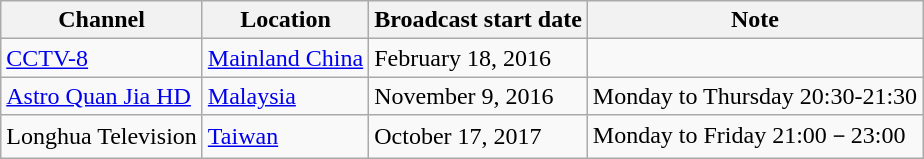<table class="wikitable">
<tr>
<th>Channel</th>
<th>Location</th>
<th>Broadcast start date</th>
<th>Note</th>
</tr>
<tr>
<td><a href='#'>CCTV-8</a></td>
<td><a href='#'>Mainland China</a></td>
<td>February 18, 2016</td>
<td></td>
</tr>
<tr>
<td><a href='#'>Astro Quan Jia HD</a></td>
<td><a href='#'>Malaysia</a></td>
<td>November 9, 2016</td>
<td>Monday to Thursday 20:30-21:30</td>
</tr>
<tr>
<td>Longhua Television</td>
<td><a href='#'>Taiwan</a></td>
<td>October 17, 2017</td>
<td>Monday to Friday 21:00－23:00</td>
</tr>
</table>
